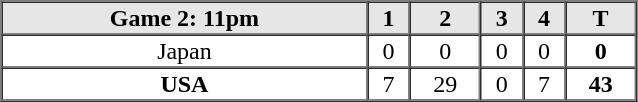<table border=1 cellspacing=0 width=425 style="margin-left:3em;">
<tr style="text-align:center; background-color:#e6e6e6;">
<th>Game 2: 11pm</th>
<th>1</th>
<th>2</th>
<th>3</th>
<th>4</th>
<th>T</th>
</tr>
<tr style="text-align:center">
<td> Japan</td>
<td>0</td>
<td>0</td>
<td>0</td>
<td>0</td>
<th>0</th>
</tr>
<tr style="text-align:center">
<th> USA</th>
<td>7</td>
<td>29</td>
<td>0</td>
<td>7</td>
<th>43</th>
</tr>
</table>
